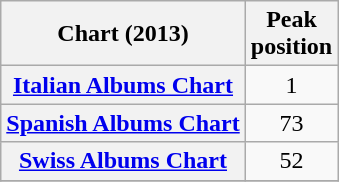<table class="wikitable sortable plainrowheaders" style="text-align:center;">
<tr>
<th>Chart (2013)</th>
<th>Peak<br>position</th>
</tr>
<tr>
<th scope="row"><a href='#'>Italian Albums Chart</a></th>
<td>1</td>
</tr>
<tr>
<th scope="row"><a href='#'>Spanish Albums Chart</a></th>
<td>73</td>
</tr>
<tr>
<th scope="row"><a href='#'>Swiss Albums Chart</a></th>
<td>52</td>
</tr>
<tr>
</tr>
</table>
